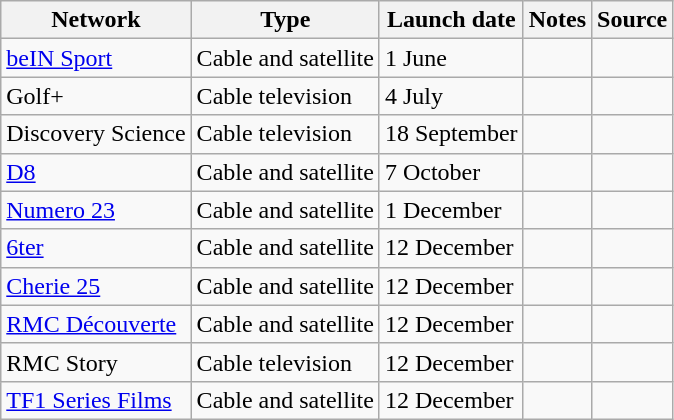<table class="wikitable sortable">
<tr>
<th>Network</th>
<th>Type</th>
<th>Launch date</th>
<th>Notes</th>
<th>Source</th>
</tr>
<tr>
<td><a href='#'>beIN Sport</a></td>
<td>Cable and satellite</td>
<td>1 June</td>
<td></td>
<td></td>
</tr>
<tr>
<td>Golf+</td>
<td>Cable television</td>
<td>4 July</td>
<td></td>
<td></td>
</tr>
<tr>
<td>Discovery Science</td>
<td>Cable television</td>
<td>18 September</td>
<td></td>
<td></td>
</tr>
<tr>
<td><a href='#'>D8</a></td>
<td>Cable and satellite</td>
<td>7 October</td>
<td></td>
<td></td>
</tr>
<tr>
<td><a href='#'>Numero 23</a></td>
<td>Cable and satellite</td>
<td>1 December</td>
<td></td>
<td></td>
</tr>
<tr>
<td><a href='#'>6ter</a></td>
<td>Cable and satellite</td>
<td>12 December</td>
<td></td>
<td></td>
</tr>
<tr>
<td><a href='#'>Cherie 25</a></td>
<td>Cable and satellite</td>
<td>12 December</td>
<td></td>
<td></td>
</tr>
<tr>
<td><a href='#'>RMC Découverte</a></td>
<td>Cable and satellite</td>
<td>12 December</td>
<td></td>
<td></td>
</tr>
<tr>
<td>RMC Story</td>
<td>Cable television</td>
<td>12 December</td>
<td></td>
<td></td>
</tr>
<tr>
<td><a href='#'>TF1 Series Films</a></td>
<td>Cable and satellite</td>
<td>12 December</td>
<td></td>
<td></td>
</tr>
</table>
